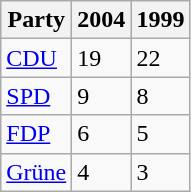<table class="wikitable">
<tr class="hintergrundfarbe6">
<th>Party</th>
<th>2004</th>
<th>1999</th>
</tr>
<tr>
<td><a href='#'>CDU</a></td>
<td>19</td>
<td>22</td>
</tr>
<tr>
<td><a href='#'>SPD</a></td>
<td>9</td>
<td>8</td>
</tr>
<tr>
<td><a href='#'>FDP</a></td>
<td>6</td>
<td>5</td>
</tr>
<tr>
<td><a href='#'>Grüne</a></td>
<td>4</td>
<td>3</td>
</tr>
</table>
